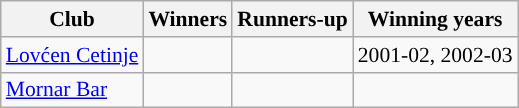<table class="wikitable" style="font-size:90%">
<tr>
<th>Club</th>
<th>Winners</th>
<th>Runners-up</th>
<th>Winning years</th>
</tr>
<tr>
<td><a href='#'>Lovćen Cetinje</a></td>
<td></td>
<td></td>
<td>2001-02, 2002-03</td>
</tr>
<tr>
<td><a href='#'>Mornar Bar</a></td>
<td></td>
<td></td>
<td></td>
</tr>
</table>
